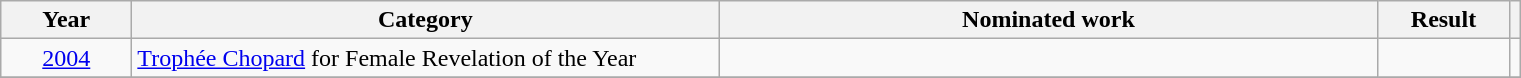<table class=wikitable>
<tr>
<th scope="col" style="width:5em;">Year</th>
<th scope="col" style="width:24em;">Category</th>
<th scope="col" style="width:27em;">Nominated work</th>
<th scope="col" style="width:5em;">Result</th>
<th></th>
</tr>
<tr>
<td style="text-align:center;"><a href='#'>2004</a></td>
<td><a href='#'>Trophée Chopard</a> for Female Revelation of the Year</td>
<td></td>
<td></td>
<td></td>
</tr>
<tr>
</tr>
</table>
